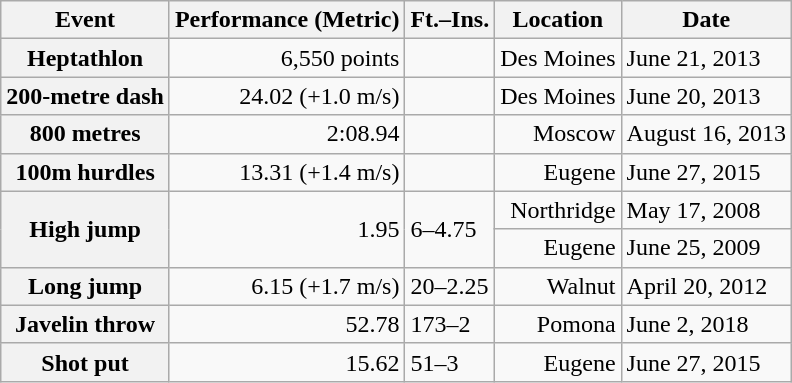<table class="wikitable" |>
<tr>
<th>Event</th>
<th>Performance (Metric)</th>
<th>Ft.–Ins.</th>
<th>Location</th>
<th>Date</th>
</tr>
<tr>
<th>Heptathlon</th>
<td align="right">6,550 points</td>
<td></td>
<td align="right">Des Moines</td>
<td>June 21, 2013</td>
</tr>
<tr>
<th>200-metre dash</th>
<td align="right">24.02 (+1.0 m/s)</td>
<td></td>
<td align="right">Des Moines</td>
<td>June 20, 2013</td>
</tr>
<tr>
<th>800 metres</th>
<td align="right">2:08.94</td>
<td></td>
<td align="right">Moscow</td>
<td>August 16, 2013</td>
</tr>
<tr>
<th>100m hurdles</th>
<td align="right">13.31 (+1.4 m/s)</td>
<td></td>
<td align="right">Eugene</td>
<td>June 27, 2015</td>
</tr>
<tr>
<th rowspan="2">High jump</th>
<td rowspan="2" style="text-align:right;">1.95</td>
<td rowspan="2">6–4.75</td>
<td align="right">Northridge</td>
<td>May 17, 2008</td>
</tr>
<tr>
<td align=right>Eugene</td>
<td>June 25, 2009</td>
</tr>
<tr>
<th>Long jump</th>
<td align="right">6.15 (+1.7 m/s)</td>
<td>20–2.25</td>
<td align="right">Walnut</td>
<td>April 20, 2012</td>
</tr>
<tr>
<th>Javelin throw</th>
<td align="right">52.78</td>
<td>173–2</td>
<td align="right">Pomona</td>
<td>June 2, 2018</td>
</tr>
<tr>
<th>Shot put</th>
<td align="right">15.62</td>
<td>51–3</td>
<td align="right">Eugene</td>
<td>June 27, 2015</td>
</tr>
</table>
